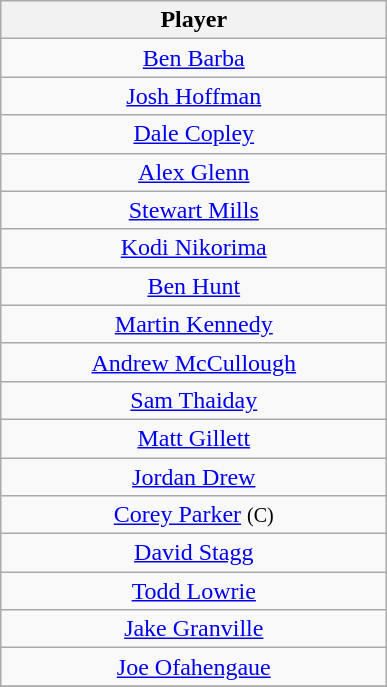<table class="wikitable" style="text-align: center;">
<tr>
<th style="width:250px;">Player</th>
</tr>
<tr>
<td><a href='#'>Ben Barba</a></td>
</tr>
<tr>
<td><a href='#'>Josh Hoffman</a></td>
</tr>
<tr>
<td><a href='#'>Dale Copley</a></td>
</tr>
<tr>
<td><a href='#'>Alex Glenn</a></td>
</tr>
<tr>
<td><a href='#'>Stewart Mills</a></td>
</tr>
<tr>
<td><a href='#'>Kodi Nikorima</a></td>
</tr>
<tr>
<td><a href='#'>Ben Hunt</a></td>
</tr>
<tr>
<td><a href='#'>Martin Kennedy</a></td>
</tr>
<tr>
<td><a href='#'>Andrew McCullough</a></td>
</tr>
<tr>
<td><a href='#'>Sam Thaiday</a></td>
</tr>
<tr>
<td><a href='#'>Matt Gillett</a></td>
</tr>
<tr>
<td><a href='#'>Jordan Drew</a></td>
</tr>
<tr>
<td><a href='#'>Corey Parker</a> <small>(C)</small></td>
</tr>
<tr>
<td><a href='#'>David Stagg</a></td>
</tr>
<tr>
<td><a href='#'>Todd Lowrie</a></td>
</tr>
<tr>
<td><a href='#'>Jake Granville</a></td>
</tr>
<tr>
<td><a href='#'>Joe Ofahengaue</a></td>
</tr>
<tr>
</tr>
</table>
